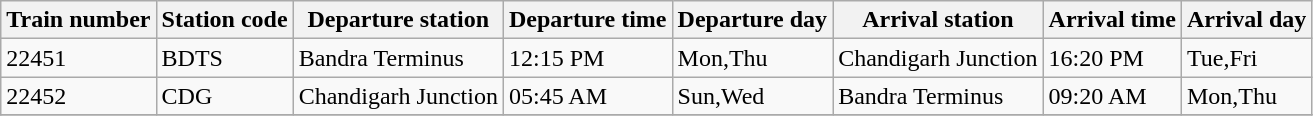<table class="wikitable">
<tr>
<th>Train number</th>
<th>Station code</th>
<th>Departure station</th>
<th>Departure time</th>
<th>Departure day</th>
<th>Arrival station</th>
<th>Arrival time</th>
<th>Arrival day</th>
</tr>
<tr>
<td>22451</td>
<td>BDTS</td>
<td>Bandra Terminus</td>
<td>12:15 PM</td>
<td>Mon,Thu</td>
<td>Chandigarh Junction</td>
<td>16:20 PM</td>
<td>Tue,Fri</td>
</tr>
<tr>
<td>22452</td>
<td>CDG</td>
<td>Chandigarh Junction</td>
<td>05:45 AM</td>
<td>Sun,Wed</td>
<td>Bandra Terminus</td>
<td>09:20 AM</td>
<td>Mon,Thu</td>
</tr>
<tr>
</tr>
</table>
